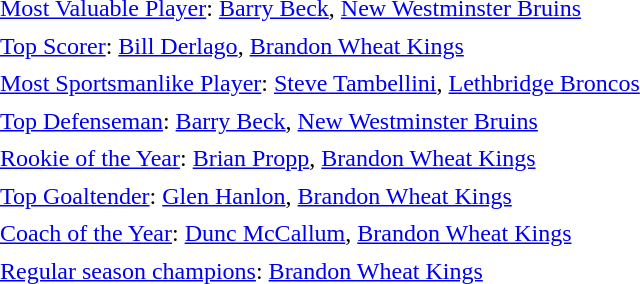<table cellpadding="3" cellspacing="1">
<tr>
<td><a href='#'>Most Valuable Player</a>: <a href='#'>Barry Beck</a>, <a href='#'>New Westminster Bruins</a></td>
</tr>
<tr>
<td><a href='#'>Top Scorer</a>: <a href='#'>Bill Derlago</a>, <a href='#'>Brandon Wheat Kings</a></td>
</tr>
<tr>
<td><a href='#'>Most Sportsmanlike Player</a>: <a href='#'>Steve Tambellini</a>, <a href='#'>Lethbridge Broncos</a></td>
</tr>
<tr>
<td><a href='#'>Top Defenseman</a>: <a href='#'>Barry Beck</a>, <a href='#'>New Westminster Bruins</a></td>
</tr>
<tr>
<td><a href='#'>Rookie of the Year</a>: <a href='#'>Brian Propp</a>, <a href='#'>Brandon Wheat Kings</a></td>
</tr>
<tr>
<td><a href='#'>Top Goaltender</a>: <a href='#'>Glen Hanlon</a>, <a href='#'>Brandon Wheat Kings</a></td>
</tr>
<tr>
<td><a href='#'>Coach of the Year</a>: <a href='#'>Dunc McCallum</a>, <a href='#'>Brandon Wheat Kings</a></td>
</tr>
<tr>
<td><a href='#'>Regular season champions</a>: <a href='#'>Brandon Wheat Kings</a></td>
</tr>
</table>
